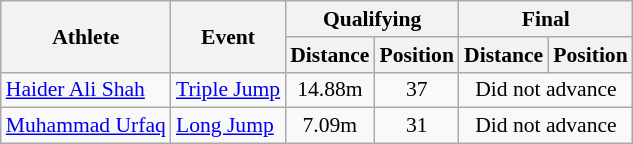<table class=wikitable style="font-size:90%">
<tr>
<th rowspan="2">Athlete</th>
<th rowspan="2">Event</th>
<th colspan="2">Qualifying</th>
<th colspan="2">Final</th>
</tr>
<tr>
<th>Distance</th>
<th>Position</th>
<th>Distance</th>
<th>Position</th>
</tr>
<tr>
<td><a href='#'>Haider Ali Shah</a></td>
<td><a href='#'>Triple Jump</a></td>
<td align=center>14.88m</td>
<td align=center>37</td>
<td align=center colspan="2">Did not advance</td>
</tr>
<tr>
<td><a href='#'>Muhammad Urfaq</a></td>
<td><a href='#'>Long Jump</a></td>
<td align=center>7.09m</td>
<td align=center>31</td>
<td align=center colspan="2">Did not advance</td>
</tr>
</table>
